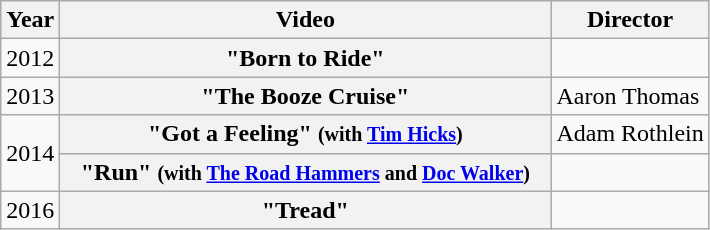<table class="wikitable plainrowheaders">
<tr>
<th>Year</th>
<th style="width:20em;">Video</th>
<th>Director</th>
</tr>
<tr>
<td>2012</td>
<th scope="row">"Born to Ride"</th>
<td></td>
</tr>
<tr>
<td>2013</td>
<th scope="row">"The Booze Cruise"</th>
<td>Aaron Thomas</td>
</tr>
<tr>
<td rowspan="2">2014</td>
<th scope="row">"Got a Feeling" <small>(with <a href='#'>Tim Hicks</a>)</small></th>
<td>Adam Rothlein</td>
</tr>
<tr>
<th scope="row">"Run" <small>(with <a href='#'>The Road Hammers</a> and <a href='#'>Doc Walker</a>)</small></th>
<td></td>
</tr>
<tr>
<td>2016</td>
<th scope="row">"Tread"</th>
<td></td>
</tr>
</table>
